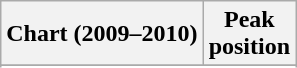<table class="wikitable sortable">
<tr>
<th align="left">Chart (2009–2010)</th>
<th style="text-align:center;">Peak<br>position</th>
</tr>
<tr>
</tr>
<tr>
</tr>
<tr>
</tr>
</table>
